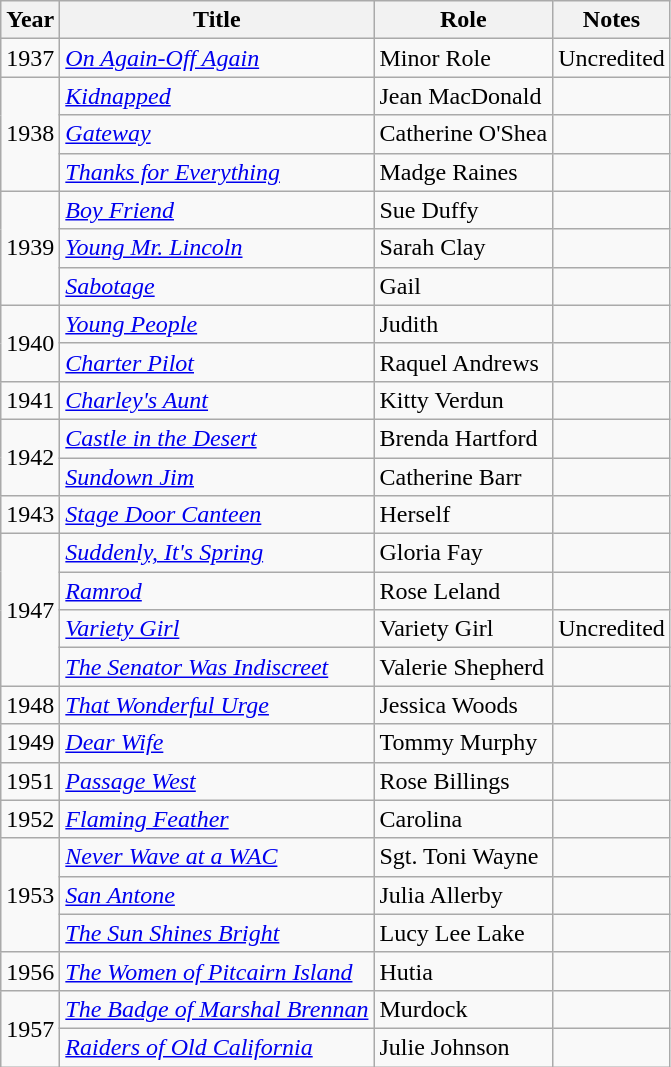<table class="wikitable">
<tr>
<th>Year</th>
<th>Title</th>
<th>Role</th>
<th>Notes</th>
</tr>
<tr>
<td>1937</td>
<td><em><a href='#'>On Again-Off Again</a></em></td>
<td>Minor Role</td>
<td>Uncredited</td>
</tr>
<tr>
<td rowspan=3>1938</td>
<td><em><a href='#'>Kidnapped</a></em></td>
<td>Jean MacDonald</td>
<td></td>
</tr>
<tr>
<td><em><a href='#'>Gateway</a></em></td>
<td>Catherine O'Shea</td>
<td></td>
</tr>
<tr>
<td><em><a href='#'>Thanks for Everything</a></em></td>
<td>Madge Raines</td>
<td></td>
</tr>
<tr>
<td rowspan=3>1939</td>
<td><em><a href='#'>Boy Friend</a></em></td>
<td>Sue Duffy</td>
<td></td>
</tr>
<tr>
<td><em><a href='#'>Young Mr. Lincoln</a></em></td>
<td>Sarah Clay</td>
<td></td>
</tr>
<tr>
<td><em><a href='#'>Sabotage</a></em></td>
<td>Gail</td>
<td></td>
</tr>
<tr>
<td rowspan=2>1940</td>
<td><em><a href='#'>Young People</a></em></td>
<td>Judith</td>
<td></td>
</tr>
<tr>
<td><em><a href='#'>Charter Pilot</a></em></td>
<td>Raquel Andrews</td>
<td></td>
</tr>
<tr>
<td>1941</td>
<td><em><a href='#'>Charley's Aunt</a></em></td>
<td>Kitty Verdun</td>
<td></td>
</tr>
<tr>
<td rowspan=2>1942</td>
<td><em><a href='#'>Castle in the Desert</a></em></td>
<td>Brenda Hartford</td>
<td></td>
</tr>
<tr>
<td><em><a href='#'>Sundown Jim</a></em></td>
<td>Catherine Barr</td>
<td></td>
</tr>
<tr>
<td>1943</td>
<td><em><a href='#'>Stage Door Canteen</a></em></td>
<td>Herself</td>
<td></td>
</tr>
<tr>
<td rowspan=4>1947</td>
<td><em><a href='#'>Suddenly, It's Spring</a></em></td>
<td>Gloria Fay</td>
<td></td>
</tr>
<tr>
<td><em><a href='#'>Ramrod</a></em></td>
<td>Rose Leland</td>
<td></td>
</tr>
<tr>
<td><em><a href='#'>Variety Girl</a></em></td>
<td>Variety Girl</td>
<td>Uncredited</td>
</tr>
<tr>
<td><em><a href='#'>The Senator Was Indiscreet</a></em></td>
<td>Valerie Shepherd</td>
<td></td>
</tr>
<tr>
<td>1948</td>
<td><em><a href='#'>That Wonderful Urge</a></em></td>
<td>Jessica Woods</td>
<td></td>
</tr>
<tr>
<td>1949</td>
<td><em><a href='#'>Dear Wife</a></em></td>
<td>Tommy Murphy</td>
<td></td>
</tr>
<tr>
<td>1951</td>
<td><em><a href='#'>Passage West</a></em></td>
<td>Rose Billings</td>
<td></td>
</tr>
<tr>
<td>1952</td>
<td><em><a href='#'>Flaming Feather</a></em></td>
<td>Carolina</td>
<td></td>
</tr>
<tr>
<td rowspan=3>1953</td>
<td><em><a href='#'>Never Wave at a WAC</a></em></td>
<td>Sgt. Toni Wayne</td>
<td></td>
</tr>
<tr>
<td><em><a href='#'>San Antone</a></em></td>
<td>Julia Allerby</td>
<td></td>
</tr>
<tr>
<td><em><a href='#'>The Sun Shines Bright</a></em></td>
<td>Lucy Lee Lake</td>
<td></td>
</tr>
<tr>
<td>1956</td>
<td><em><a href='#'>The Women of Pitcairn Island</a></em></td>
<td>Hutia</td>
<td></td>
</tr>
<tr>
<td rowspan=2>1957</td>
<td><em><a href='#'>The Badge of Marshal Brennan</a></em></td>
<td>Murdock</td>
<td></td>
</tr>
<tr>
<td><em><a href='#'>Raiders of Old California</a></em></td>
<td>Julie Johnson</td>
<td></td>
</tr>
</table>
